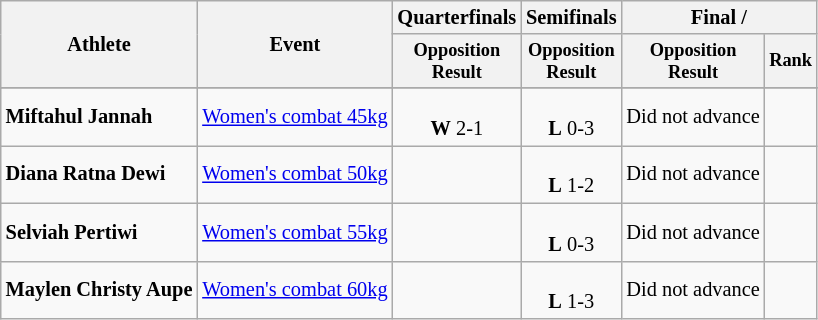<table class="wikitable" style="font-size:85%">
<tr>
<th rowspan=2>Athlete</th>
<th rowspan=2>Event</th>
<th>Quarterfinals</th>
<th>Semifinals</th>
<th colspan=2>Final / </th>
</tr>
<tr style="font-size:90%">
<th>Opposition<br>Result</th>
<th>Opposition<br>Result</th>
<th>Opposition<br>Result</th>
<th>Rank</th>
</tr>
<tr>
</tr>
<tr align=center>
<td align=left><strong>Miftahul Jannah</strong></td>
<td align=left><a href='#'>Women's combat 45kg</a></td>
<td><br><strong>W</strong> 2-1</td>
<td><br><strong>L</strong> 0-3</td>
<td>Did not advance</td>
<td></td>
</tr>
<tr align=center>
<td align=left><strong>Diana Ratna Dewi</strong></td>
<td align=left><a href='#'>Women's combat 50kg</a></td>
<td></td>
<td><br><strong>L</strong> 1-2</td>
<td>Did not advance</td>
<td></td>
</tr>
<tr align=center>
<td align=left><strong>Selviah Pertiwi</strong></td>
<td align=left><a href='#'>Women's combat 55kg</a></td>
<td></td>
<td><br><strong>L</strong> 0-3</td>
<td>Did not advance</td>
<td></td>
</tr>
<tr align=center>
<td align=left><strong>Maylen Christy Aupe</strong></td>
<td align=left><a href='#'>Women's combat 60kg</a></td>
<td></td>
<td><br><strong>L</strong> 1-3</td>
<td>Did not advance</td>
<td></td>
</tr>
</table>
